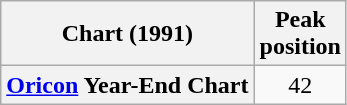<table class="wikitable plainrowheaders" style="text-align:center;">
<tr>
<th>Chart (1991)</th>
<th>Peak<br>position</th>
</tr>
<tr>
<th scope="row"><a href='#'>Oricon</a> Year-End Chart</th>
<td>42</td>
</tr>
</table>
